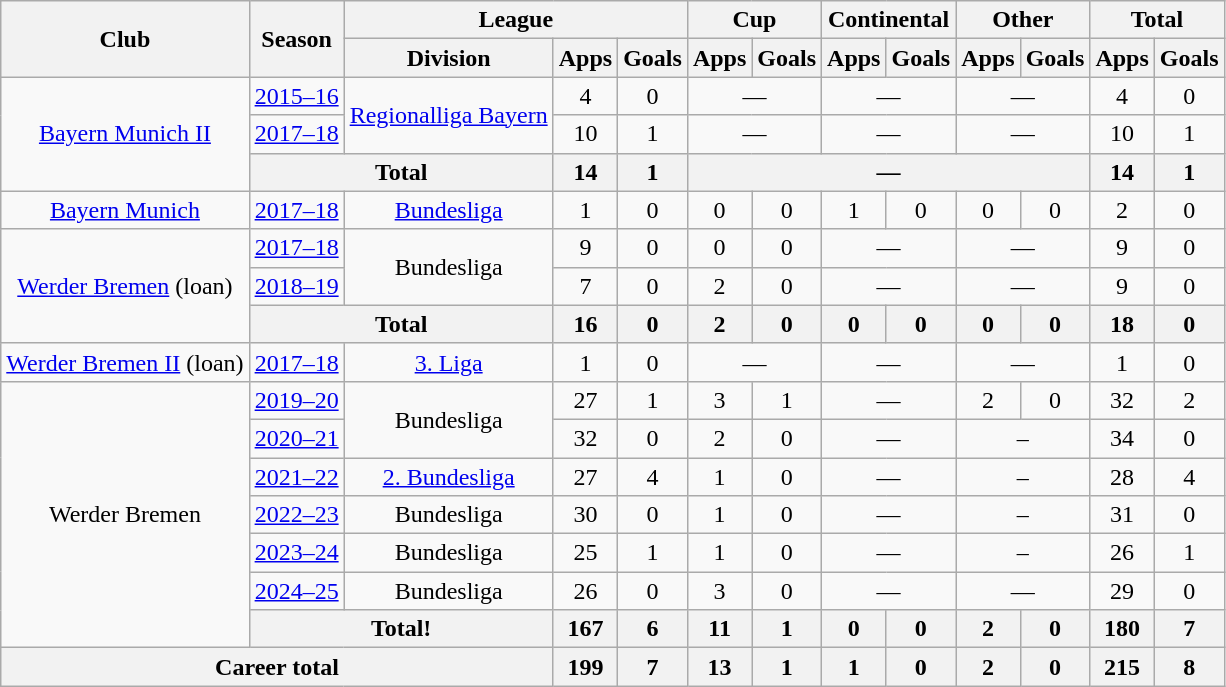<table class="wikitable" style="text-align: center">
<tr>
<th rowspan="2">Club</th>
<th rowspan="2">Season</th>
<th colspan="3">League</th>
<th colspan="2">Cup</th>
<th colspan="2">Continental</th>
<th colspan="2">Other</th>
<th colspan="2">Total</th>
</tr>
<tr>
<th>Division</th>
<th>Apps</th>
<th>Goals</th>
<th>Apps</th>
<th>Goals</th>
<th>Apps</th>
<th>Goals</th>
<th>Apps</th>
<th>Goals</th>
<th>Apps</th>
<th>Goals</th>
</tr>
<tr>
<td rowspan="3"><a href='#'>Bayern Munich II</a></td>
<td><a href='#'>2015–16</a></td>
<td rowspan="2"><a href='#'>Regionalliga Bayern</a></td>
<td>4</td>
<td>0</td>
<td colspan="2">—</td>
<td colspan="2">—</td>
<td colspan="2">—</td>
<td>4</td>
<td>0</td>
</tr>
<tr>
<td><a href='#'>2017–18</a></td>
<td>10</td>
<td>1</td>
<td colspan="2">—</td>
<td colspan="2">—</td>
<td colspan="2">—</td>
<td>10</td>
<td>1</td>
</tr>
<tr>
<th colspan="2">Total</th>
<th>14</th>
<th>1</th>
<th colspan="6">—</th>
<th>14</th>
<th>1</th>
</tr>
<tr>
<td><a href='#'>Bayern Munich</a></td>
<td><a href='#'>2017–18</a></td>
<td><a href='#'>Bundesliga</a></td>
<td>1</td>
<td>0</td>
<td>0</td>
<td>0</td>
<td>1</td>
<td>0</td>
<td>0</td>
<td>0</td>
<td>2</td>
<td>0</td>
</tr>
<tr>
<td rowspan="3"><a href='#'>Werder Bremen</a> (loan)</td>
<td><a href='#'>2017–18</a></td>
<td rowspan="2">Bundesliga</td>
<td>9</td>
<td>0</td>
<td>0</td>
<td>0</td>
<td colspan="2">—</td>
<td colspan="2">—</td>
<td>9</td>
<td>0</td>
</tr>
<tr>
<td><a href='#'>2018–19</a></td>
<td>7</td>
<td>0</td>
<td>2</td>
<td>0</td>
<td colspan="2">—</td>
<td colspan="2">—</td>
<td>9</td>
<td>0</td>
</tr>
<tr>
<th colspan="2">Total</th>
<th>16</th>
<th>0</th>
<th>2</th>
<th>0</th>
<th>0</th>
<th>0</th>
<th>0</th>
<th>0</th>
<th>18</th>
<th>0</th>
</tr>
<tr>
<td><a href='#'>Werder Bremen II</a> (loan)</td>
<td><a href='#'>2017–18</a></td>
<td><a href='#'>3. Liga</a></td>
<td>1</td>
<td>0</td>
<td colspan="2">—</td>
<td colspan="2">—</td>
<td colspan="2">—</td>
<td>1</td>
<td>0</td>
</tr>
<tr>
<td rowspan="7">Werder Bremen</td>
<td><a href='#'>2019–20</a></td>
<td rowspan="2">Bundesliga</td>
<td>27</td>
<td>1</td>
<td>3</td>
<td>1</td>
<td colspan="2">—</td>
<td>2</td>
<td>0</td>
<td>32</td>
<td>2</td>
</tr>
<tr>
<td><a href='#'>2020–21</a></td>
<td>32</td>
<td>0</td>
<td>2</td>
<td>0</td>
<td colspan="2">—</td>
<td colspan="2">–</td>
<td>34</td>
<td>0</td>
</tr>
<tr>
<td><a href='#'>2021–22</a></td>
<td><a href='#'>2. Bundesliga</a></td>
<td>27</td>
<td>4</td>
<td>1</td>
<td>0</td>
<td colspan="2">—</td>
<td colspan="2">–</td>
<td>28</td>
<td>4</td>
</tr>
<tr>
<td><a href='#'>2022–23</a></td>
<td>Bundesliga</td>
<td>30</td>
<td>0</td>
<td>1</td>
<td>0</td>
<td colspan="2">—</td>
<td colspan="2">–</td>
<td>31</td>
<td>0</td>
</tr>
<tr>
<td><a href='#'>2023–24</a></td>
<td>Bundesliga</td>
<td>25</td>
<td>1</td>
<td>1</td>
<td>0</td>
<td colspan="2">—</td>
<td colspan="2">–</td>
<td>26</td>
<td>1</td>
</tr>
<tr>
<td><a href='#'>2024–25</a></td>
<td>Bundesliga</td>
<td>26</td>
<td>0</td>
<td>3</td>
<td>0</td>
<td colspan="2">—</td>
<td colspan="2">—</td>
<td>29</td>
<td>0</td>
</tr>
<tr>
<th colspan="2">Total!</th>
<th>167</th>
<th>6</th>
<th>11</th>
<th>1</th>
<th>0</th>
<th>0</th>
<th>2</th>
<th>0</th>
<th>180</th>
<th>7</th>
</tr>
<tr>
<th colspan="3">Career total</th>
<th>199</th>
<th>7</th>
<th>13</th>
<th>1</th>
<th>1</th>
<th>0</th>
<th>2</th>
<th>0</th>
<th>215</th>
<th>8</th>
</tr>
</table>
